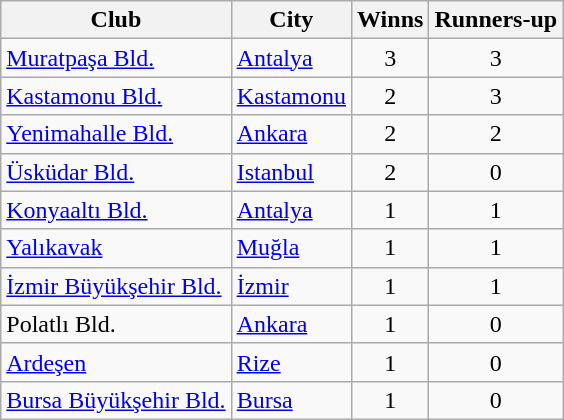<table class="wikitable sortable">
<tr>
<th>Club</th>
<th>City</th>
<th>Winns</th>
<th>Runners-up</th>
</tr>
<tr>
<td><a href='#'>Muratpaşa Bld.</a></td>
<td><a href='#'>Antalya</a></td>
<td align=center>3</td>
<td align=center>3</td>
</tr>
<tr>
<td [><a href='#'>Kastamonu Bld.</a></td>
<td><a href='#'>Kastamonu</a></td>
<td align=center>2</td>
<td align=center>3</td>
</tr>
<tr>
<td [><a href='#'>Yenimahalle Bld.</a></td>
<td><a href='#'>Ankara</a></td>
<td align=center>2</td>
<td align=center>2</td>
</tr>
<tr>
<td [><a href='#'>Üsküdar Bld.</a></td>
<td><a href='#'>Istanbul</a></td>
<td align=center>2</td>
<td align=center>0</td>
</tr>
<tr>
<td><a href='#'>Konyaaltı Bld.</a></td>
<td><a href='#'>Antalya</a></td>
<td align=center>1</td>
<td align=center>1</td>
</tr>
<tr>
<td><a href='#'>Yalıkavak</a></td>
<td><a href='#'>Muğla</a></td>
<td align=center>1</td>
<td align=center>1</td>
</tr>
<tr>
<td><a href='#'>İzmir Büyükşehir Bld.</a></td>
<td><a href='#'>İzmir</a></td>
<td align=center>1</td>
<td align=center>1</td>
</tr>
<tr>
<td>Polatlı Bld.</td>
<td><a href='#'>Ankara</a></td>
<td align=center>1</td>
<td align=center>0</td>
</tr>
<tr>
<td><a href='#'>Ardeşen</a></td>
<td><a href='#'>Rize</a></td>
<td align=center>1</td>
<td align=center>0</td>
</tr>
<tr>
<td><a href='#'>Bursa Büyükşehir Bld.</a></td>
<td><a href='#'>Bursa</a></td>
<td align=center>1</td>
<td align=center>0</td>
</tr>
</table>
